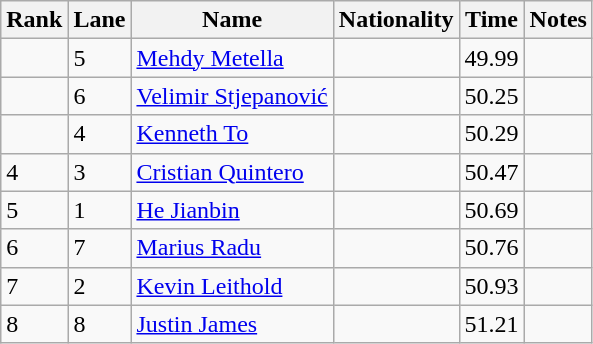<table class="wikitable">
<tr>
<th>Rank</th>
<th>Lane</th>
<th>Name</th>
<th>Nationality</th>
<th>Time</th>
<th>Notes</th>
</tr>
<tr>
<td></td>
<td>5</td>
<td><a href='#'>Mehdy Metella</a></td>
<td></td>
<td>49.99</td>
<td></td>
</tr>
<tr>
<td></td>
<td>6</td>
<td><a href='#'>Velimir Stjepanović</a></td>
<td></td>
<td>50.25</td>
<td></td>
</tr>
<tr>
<td></td>
<td>4</td>
<td><a href='#'>Kenneth To</a></td>
<td></td>
<td>50.29</td>
<td></td>
</tr>
<tr>
<td>4</td>
<td>3</td>
<td><a href='#'>Cristian Quintero</a></td>
<td></td>
<td>50.47</td>
<td></td>
</tr>
<tr>
<td>5</td>
<td>1</td>
<td><a href='#'>He Jianbin</a></td>
<td></td>
<td>50.69</td>
<td></td>
</tr>
<tr>
<td>6</td>
<td>7</td>
<td><a href='#'>Marius Radu</a></td>
<td></td>
<td>50.76</td>
<td></td>
</tr>
<tr>
<td>7</td>
<td>2</td>
<td><a href='#'>Kevin Leithold</a></td>
<td></td>
<td>50.93</td>
<td></td>
</tr>
<tr>
<td>8</td>
<td>8</td>
<td><a href='#'>Justin James</a></td>
<td></td>
<td>51.21</td>
<td></td>
</tr>
</table>
